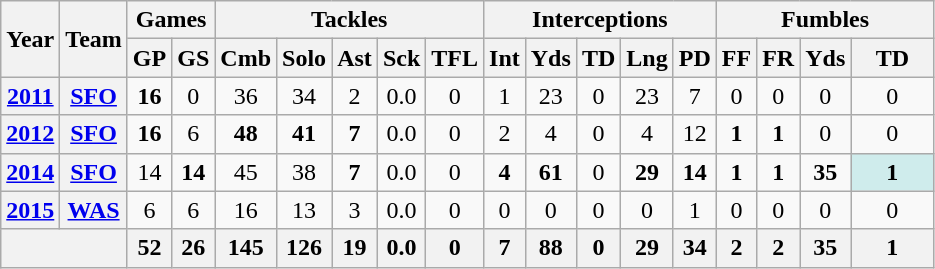<table class="wikitable" style="text-align:center">
<tr>
<th rowspan="2">Year</th>
<th rowspan="2">Team</th>
<th colspan="2">Games</th>
<th colspan="5">Tackles</th>
<th colspan="5">Interceptions</th>
<th colspan="4">Fumbles</th>
</tr>
<tr>
<th>GP</th>
<th>GS</th>
<th>Cmb</th>
<th>Solo</th>
<th>Ast</th>
<th>Sck</th>
<th>TFL</th>
<th>Int</th>
<th>Yds</th>
<th>TD</th>
<th>Lng</th>
<th>PD</th>
<th>FF</th>
<th>FR</th>
<th>Yds</th>
<th>TD</th>
</tr>
<tr>
<th><a href='#'>2011</a></th>
<th><a href='#'>SFO</a></th>
<td><strong>16</strong></td>
<td>0</td>
<td>36</td>
<td>34</td>
<td>2</td>
<td>0.0</td>
<td>0</td>
<td>1</td>
<td>23</td>
<td>0</td>
<td>23</td>
<td>7</td>
<td>0</td>
<td>0</td>
<td>0</td>
<td>0</td>
</tr>
<tr>
<th><a href='#'>2012</a></th>
<th><a href='#'>SFO</a></th>
<td><strong>16</strong></td>
<td>6</td>
<td><strong>48</strong></td>
<td><strong>41</strong></td>
<td><strong>7</strong></td>
<td>0.0</td>
<td>0</td>
<td>2</td>
<td>4</td>
<td>0</td>
<td>4</td>
<td>12</td>
<td><strong>1</strong></td>
<td><strong>1</strong></td>
<td>0</td>
<td>0</td>
</tr>
<tr>
<th><a href='#'>2014</a></th>
<th><a href='#'>SFO</a></th>
<td>14</td>
<td><strong>14</strong></td>
<td>45</td>
<td>38</td>
<td><strong>7</strong></td>
<td>0.0</td>
<td>0</td>
<td><strong>4</strong></td>
<td><strong>61</strong></td>
<td>0</td>
<td><strong>29</strong></td>
<td><strong>14</strong></td>
<td><strong>1</strong></td>
<td><strong>1</strong></td>
<td><strong>35</strong></td>
<td style="background:#cfecec; width:3em;"><strong>1</strong></td>
</tr>
<tr>
<th><a href='#'>2015</a></th>
<th><a href='#'>WAS</a></th>
<td>6</td>
<td>6</td>
<td>16</td>
<td>13</td>
<td>3</td>
<td>0.0</td>
<td>0</td>
<td>0</td>
<td>0</td>
<td>0</td>
<td>0</td>
<td>1</td>
<td>0</td>
<td>0</td>
<td>0</td>
<td>0</td>
</tr>
<tr>
<th colspan="2"></th>
<th>52</th>
<th>26</th>
<th>145</th>
<th>126</th>
<th>19</th>
<th>0.0</th>
<th>0</th>
<th>7</th>
<th>88</th>
<th>0</th>
<th>29</th>
<th>34</th>
<th>2</th>
<th>2</th>
<th>35</th>
<th>1</th>
</tr>
</table>
